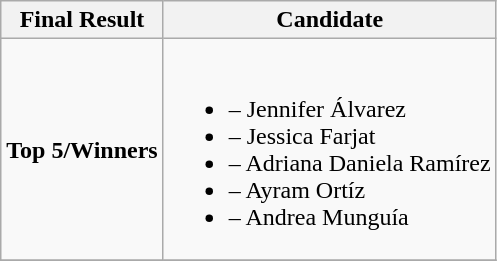<table class="wikitable">
<tr>
<th>Final Result</th>
<th>Candidate</th>
</tr>
<tr>
<td><strong>Top 5/Winners</strong></td>
<td><br><ul><li><strong></strong> – Jennifer Álvarez</li><li><strong></strong> – Jessica Farjat</li><li><strong></strong> – Adriana Daniela Ramírez</li><li><strong></strong> – Ayram Ortíz</li><li><strong></strong> – Andrea Munguía</li></ul></td>
</tr>
<tr>
</tr>
</table>
